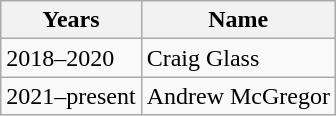<table class="wikitable">
<tr>
<th>Years</th>
<th>Name</th>
</tr>
<tr>
<td>2018–2020</td>
<td>Craig Glass</td>
</tr>
<tr>
<td>2021–present</td>
<td>Andrew McGregor</td>
</tr>
</table>
